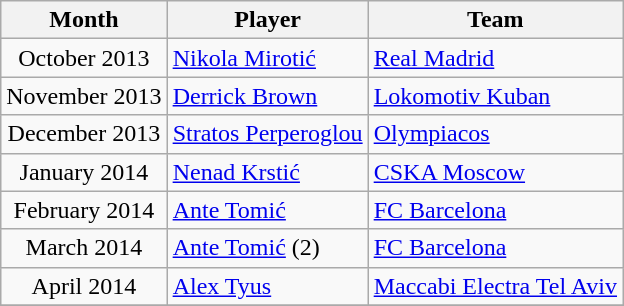<table class="wikitable" style="text-align: center">
<tr>
<th style="text-align:center;">Month</th>
<th style="text-align:center;">Player</th>
<th style="text-align:center;">Team</th>
</tr>
<tr>
<td>October 2013</td>
<td align="left"> <a href='#'>Nikola Mirotić</a></td>
<td align="left"> <a href='#'>Real Madrid</a></td>
</tr>
<tr>
<td>November 2013</td>
<td align="left"> <a href='#'>Derrick Brown</a></td>
<td align="left"> <a href='#'>Lokomotiv Kuban</a></td>
</tr>
<tr>
<td>December 2013</td>
<td align="left"> <a href='#'>Stratos Perperoglou</a></td>
<td align="left"> <a href='#'>Olympiacos</a></td>
</tr>
<tr>
<td>January 2014</td>
<td align="left"> <a href='#'>Nenad Krstić</a></td>
<td align="left"> <a href='#'>CSKA Moscow</a></td>
</tr>
<tr>
<td>February 2014</td>
<td align="left"> <a href='#'>Ante Tomić</a></td>
<td align="left"> <a href='#'>FC Barcelona</a></td>
</tr>
<tr>
<td>March 2014</td>
<td align="left"> <a href='#'>Ante Tomić</a> (2)</td>
<td align="left"> <a href='#'>FC Barcelona</a></td>
</tr>
<tr>
<td>April 2014</td>
<td align="left"> <a href='#'>Alex Tyus</a></td>
<td align="left"> <a href='#'>Maccabi Electra Tel Aviv</a></td>
</tr>
<tr>
</tr>
</table>
